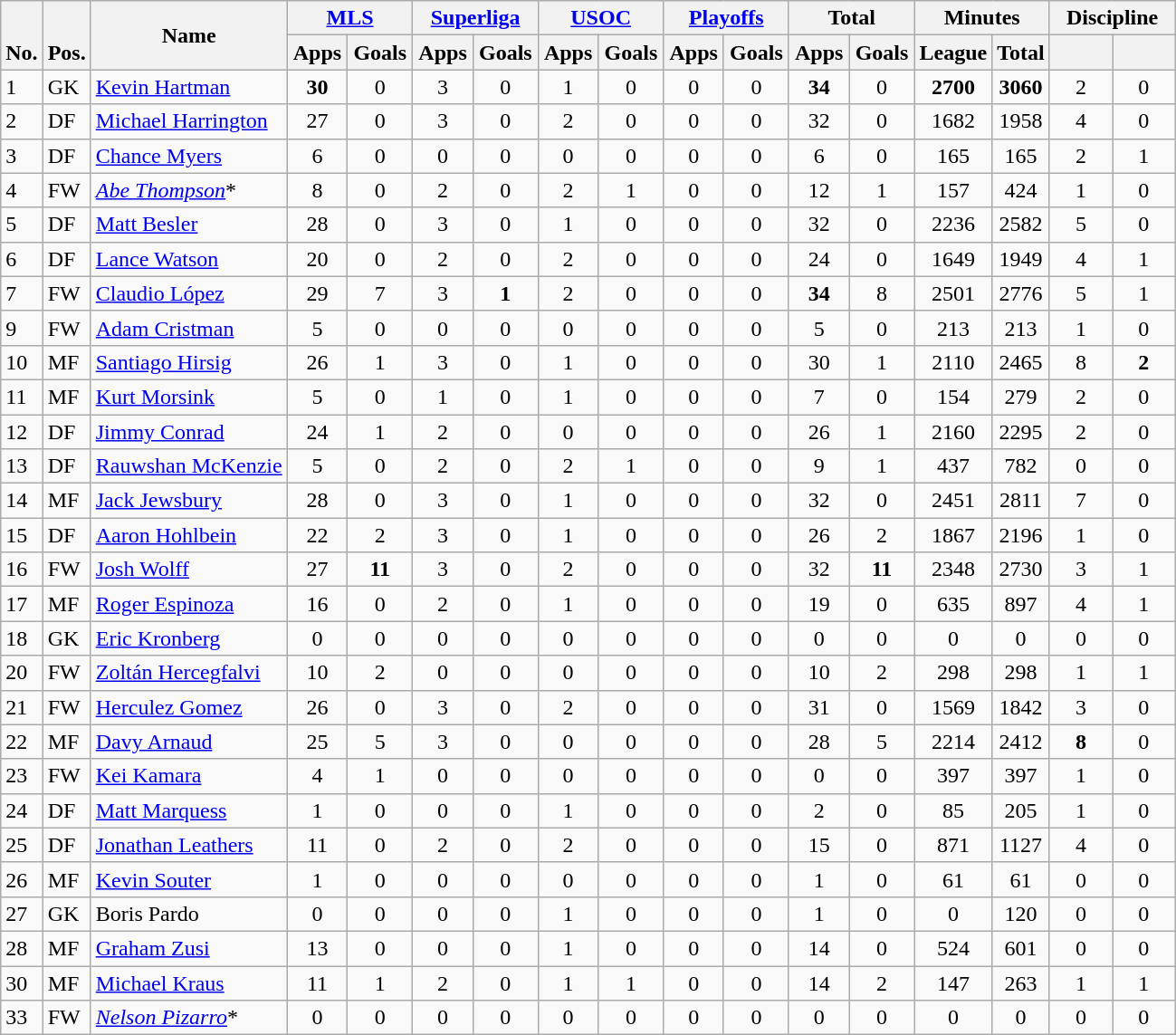<table class="wikitable" style="text-align:center">
<tr>
<th rowspan="2" valign="bottom">No.</th>
<th rowspan="2" valign="bottom">Pos.</th>
<th rowspan="2">Name</th>
<th colspan="2" width="85"><a href='#'>MLS</a></th>
<th colspan="2" width="85"><a href='#'>Superliga</a></th>
<th colspan="2" width="85"><a href='#'>USOC</a></th>
<th colspan="2" width="85"><a href='#'>Playoffs</a></th>
<th colspan="2" width="85">Total</th>
<th colspan="2" width="85">Minutes</th>
<th colspan="2" width="85">Discipline</th>
</tr>
<tr>
<th>Apps</th>
<th>Goals</th>
<th>Apps</th>
<th>Goals</th>
<th>Apps</th>
<th>Goals</th>
<th>Apps</th>
<th>Goals</th>
<th>Apps</th>
<th>Goals</th>
<th>League</th>
<th>Total</th>
<th></th>
<th></th>
</tr>
<tr>
<td align="left">1</td>
<td align="left">GK</td>
<td align="left"> <a href='#'>Kevin Hartman</a></td>
<td><strong>30</strong></td>
<td>0</td>
<td>3</td>
<td>0</td>
<td>1</td>
<td>0</td>
<td>0</td>
<td>0</td>
<td><strong>34</strong></td>
<td>0</td>
<td><strong>2700</strong></td>
<td><strong>3060</strong></td>
<td>2</td>
<td>0</td>
</tr>
<tr>
<td align="left">2</td>
<td align="left">DF</td>
<td align="left"> <a href='#'>Michael Harrington</a></td>
<td>27</td>
<td>0</td>
<td>3</td>
<td>0</td>
<td>2</td>
<td>0</td>
<td>0</td>
<td>0</td>
<td>32</td>
<td>0</td>
<td>1682</td>
<td>1958</td>
<td>4</td>
<td>0</td>
</tr>
<tr>
<td align="left">3</td>
<td align="left">DF</td>
<td align="left"> <a href='#'>Chance Myers</a></td>
<td>6</td>
<td>0</td>
<td>0</td>
<td>0</td>
<td>0</td>
<td>0</td>
<td>0</td>
<td>0</td>
<td>6</td>
<td>0</td>
<td>165</td>
<td>165</td>
<td>2</td>
<td>1</td>
</tr>
<tr>
<td align="left">4</td>
<td align="left">FW</td>
<td align="left"> <em><a href='#'>Abe Thompson</a></em>*</td>
<td>8</td>
<td>0</td>
<td>2</td>
<td>0</td>
<td>2</td>
<td>1</td>
<td>0</td>
<td>0</td>
<td>12</td>
<td>1</td>
<td>157</td>
<td>424</td>
<td>1</td>
<td>0</td>
</tr>
<tr>
<td align="left">5</td>
<td align="left">DF</td>
<td align="left"> <a href='#'>Matt Besler</a></td>
<td>28</td>
<td>0</td>
<td>3</td>
<td>0</td>
<td>1</td>
<td>0</td>
<td>0</td>
<td>0</td>
<td>32</td>
<td>0</td>
<td>2236</td>
<td>2582</td>
<td>5</td>
<td>0</td>
</tr>
<tr>
<td align="left">6</td>
<td align="left">DF</td>
<td align="left"> <a href='#'>Lance Watson</a></td>
<td>20</td>
<td>0</td>
<td>2</td>
<td>0</td>
<td>2</td>
<td>0</td>
<td>0</td>
<td>0</td>
<td>24</td>
<td>0</td>
<td>1649</td>
<td>1949</td>
<td>4</td>
<td>1</td>
</tr>
<tr>
<td align="left">7</td>
<td align="left">FW</td>
<td align="left"> <a href='#'>Claudio López</a></td>
<td>29</td>
<td>7</td>
<td>3</td>
<td><strong>1</strong></td>
<td>2</td>
<td>0</td>
<td>0</td>
<td>0</td>
<td><strong>34</strong></td>
<td>8</td>
<td>2501</td>
<td>2776</td>
<td>5</td>
<td>1</td>
</tr>
<tr>
<td align="left">9</td>
<td align="left">FW</td>
<td align="left"> <a href='#'>Adam Cristman</a></td>
<td>5</td>
<td>0</td>
<td>0</td>
<td>0</td>
<td>0</td>
<td>0</td>
<td>0</td>
<td>0</td>
<td>5</td>
<td>0</td>
<td>213</td>
<td>213</td>
<td>1</td>
<td>0</td>
</tr>
<tr>
<td align="left">10</td>
<td align="left">MF</td>
<td align="left"> <a href='#'>Santiago Hirsig</a></td>
<td>26</td>
<td>1</td>
<td>3</td>
<td>0</td>
<td>1</td>
<td>0</td>
<td>0</td>
<td>0</td>
<td>30</td>
<td>1</td>
<td>2110</td>
<td>2465</td>
<td>8</td>
<td><strong>2</strong></td>
</tr>
<tr>
<td align="left">11</td>
<td align="left">MF</td>
<td align="left"> <a href='#'>Kurt Morsink</a></td>
<td>5</td>
<td>0</td>
<td>1</td>
<td>0</td>
<td>1</td>
<td>0</td>
<td>0</td>
<td>0</td>
<td>7</td>
<td>0</td>
<td>154</td>
<td>279</td>
<td>2</td>
<td>0</td>
</tr>
<tr>
<td align="left">12</td>
<td align="left">DF</td>
<td align="left"> <a href='#'>Jimmy Conrad</a></td>
<td>24</td>
<td>1</td>
<td>2</td>
<td>0</td>
<td>0</td>
<td>0</td>
<td>0</td>
<td>0</td>
<td>26</td>
<td>1</td>
<td>2160</td>
<td>2295</td>
<td>2</td>
<td>0</td>
</tr>
<tr>
<td align="left">13</td>
<td align="left">DF</td>
<td align="left"> <a href='#'>Rauwshan McKenzie</a></td>
<td>5</td>
<td>0</td>
<td>2</td>
<td>0</td>
<td>2</td>
<td>1</td>
<td>0</td>
<td>0</td>
<td>9</td>
<td>1</td>
<td>437</td>
<td>782</td>
<td>0</td>
<td>0</td>
</tr>
<tr>
<td align="left">14</td>
<td align="left">MF</td>
<td align="left"> <a href='#'>Jack Jewsbury</a></td>
<td>28</td>
<td>0</td>
<td>3</td>
<td>0</td>
<td>1</td>
<td>0</td>
<td>0</td>
<td>0</td>
<td>32</td>
<td>0</td>
<td>2451</td>
<td>2811</td>
<td>7</td>
<td>0</td>
</tr>
<tr>
<td align="left">15</td>
<td align="left">DF</td>
<td align="left"> <a href='#'>Aaron Hohlbein</a></td>
<td>22</td>
<td>2</td>
<td>3</td>
<td>0</td>
<td>1</td>
<td>0</td>
<td>0</td>
<td>0</td>
<td>26</td>
<td>2</td>
<td>1867</td>
<td>2196</td>
<td>1</td>
<td>0</td>
</tr>
<tr>
<td align="left">16</td>
<td align="left">FW</td>
<td align="left"> <a href='#'>Josh Wolff</a></td>
<td>27</td>
<td><strong>11</strong></td>
<td>3</td>
<td>0</td>
<td>2</td>
<td>0</td>
<td>0</td>
<td>0</td>
<td>32</td>
<td><strong>11</strong></td>
<td>2348</td>
<td>2730</td>
<td>3</td>
<td>1</td>
</tr>
<tr>
<td align="left">17</td>
<td align="left">MF</td>
<td align="left"> <a href='#'>Roger Espinoza</a></td>
<td>16</td>
<td>0</td>
<td>2</td>
<td>0</td>
<td>1</td>
<td>0</td>
<td>0</td>
<td>0</td>
<td>19</td>
<td>0</td>
<td>635</td>
<td>897</td>
<td>4</td>
<td>1</td>
</tr>
<tr>
<td align="left">18</td>
<td align="left">GK</td>
<td align="left"> <a href='#'>Eric Kronberg</a></td>
<td>0</td>
<td>0</td>
<td>0</td>
<td>0</td>
<td>0</td>
<td>0</td>
<td>0</td>
<td>0</td>
<td>0</td>
<td>0</td>
<td>0</td>
<td>0</td>
<td>0</td>
<td>0</td>
</tr>
<tr>
<td align="left">20</td>
<td align="left">FW</td>
<td align="left"> <a href='#'>Zoltán Hercegfalvi</a></td>
<td>10</td>
<td>2</td>
<td>0</td>
<td>0</td>
<td>0</td>
<td>0</td>
<td>0</td>
<td>0</td>
<td>10</td>
<td>2</td>
<td>298</td>
<td>298</td>
<td>1</td>
<td>1</td>
</tr>
<tr>
<td align="left">21</td>
<td align="left">FW</td>
<td align="left"> <a href='#'>Herculez Gomez</a></td>
<td>26</td>
<td>0</td>
<td>3</td>
<td>0</td>
<td>2</td>
<td>0</td>
<td>0</td>
<td>0</td>
<td>31</td>
<td>0</td>
<td>1569</td>
<td>1842</td>
<td>3</td>
<td>0</td>
</tr>
<tr>
<td align="left">22</td>
<td align="left">MF</td>
<td align="left"> <a href='#'>Davy Arnaud</a></td>
<td>25</td>
<td>5</td>
<td>3</td>
<td>0</td>
<td>0</td>
<td>0</td>
<td>0</td>
<td>0</td>
<td>28</td>
<td>5</td>
<td>2214</td>
<td>2412</td>
<td><strong>8</strong></td>
<td>0</td>
</tr>
<tr>
<td align="left">23</td>
<td align="left">FW</td>
<td align="left"> <a href='#'>Kei Kamara</a></td>
<td>4</td>
<td>1</td>
<td>0</td>
<td>0</td>
<td>0</td>
<td>0</td>
<td>0</td>
<td>0</td>
<td>0</td>
<td>0</td>
<td>397</td>
<td>397</td>
<td>1</td>
<td>0</td>
</tr>
<tr>
<td align="left">24</td>
<td align="left">DF</td>
<td align="left"> <a href='#'>Matt Marquess</a></td>
<td>1</td>
<td>0</td>
<td>0</td>
<td>0</td>
<td>1</td>
<td>0</td>
<td>0</td>
<td>0</td>
<td>2</td>
<td>0</td>
<td>85</td>
<td>205</td>
<td>1</td>
<td>0</td>
</tr>
<tr>
<td align="left">25</td>
<td align="left">DF</td>
<td align="left"> <a href='#'>Jonathan Leathers</a></td>
<td>11</td>
<td>0</td>
<td>2</td>
<td>0</td>
<td>2</td>
<td>0</td>
<td>0</td>
<td>0</td>
<td>15</td>
<td>0</td>
<td>871</td>
<td>1127</td>
<td>4</td>
<td>0</td>
</tr>
<tr>
<td align="left">26</td>
<td align="left">MF</td>
<td align="left"> <a href='#'>Kevin Souter</a></td>
<td>1</td>
<td>0</td>
<td>0</td>
<td>0</td>
<td>0</td>
<td>0</td>
<td>0</td>
<td>0</td>
<td>1</td>
<td>0</td>
<td>61</td>
<td>61</td>
<td>0</td>
<td>0</td>
</tr>
<tr>
<td align="left">27</td>
<td align="left">GK</td>
<td align="left"> Boris Pardo</td>
<td>0</td>
<td>0</td>
<td>0</td>
<td>0</td>
<td>1</td>
<td>0</td>
<td>0</td>
<td>0</td>
<td>1</td>
<td>0</td>
<td>0</td>
<td>120</td>
<td>0</td>
<td>0</td>
</tr>
<tr>
<td align="left">28</td>
<td align="left">MF</td>
<td align="left"> <a href='#'>Graham Zusi</a></td>
<td>13</td>
<td>0</td>
<td>0</td>
<td>0</td>
<td>1</td>
<td>0</td>
<td>0</td>
<td>0</td>
<td>14</td>
<td>0</td>
<td>524</td>
<td>601</td>
<td>0</td>
<td>0</td>
</tr>
<tr>
<td align="left">30</td>
<td align="left">MF</td>
<td align="left"> <a href='#'>Michael Kraus</a></td>
<td>11</td>
<td>1</td>
<td>2</td>
<td>0</td>
<td>1</td>
<td>1</td>
<td>0</td>
<td>0</td>
<td>14</td>
<td>2</td>
<td>147</td>
<td>263</td>
<td>1</td>
<td>1</td>
</tr>
<tr>
<td align="left">33</td>
<td align="left">FW</td>
<td align="left"> <em><a href='#'>Nelson Pizarro</a></em>*</td>
<td>0</td>
<td>0</td>
<td>0</td>
<td>0</td>
<td>0</td>
<td>0</td>
<td>0</td>
<td>0</td>
<td>0</td>
<td>0</td>
<td>0</td>
<td>0</td>
<td>0</td>
<td>0</td>
</tr>
</table>
